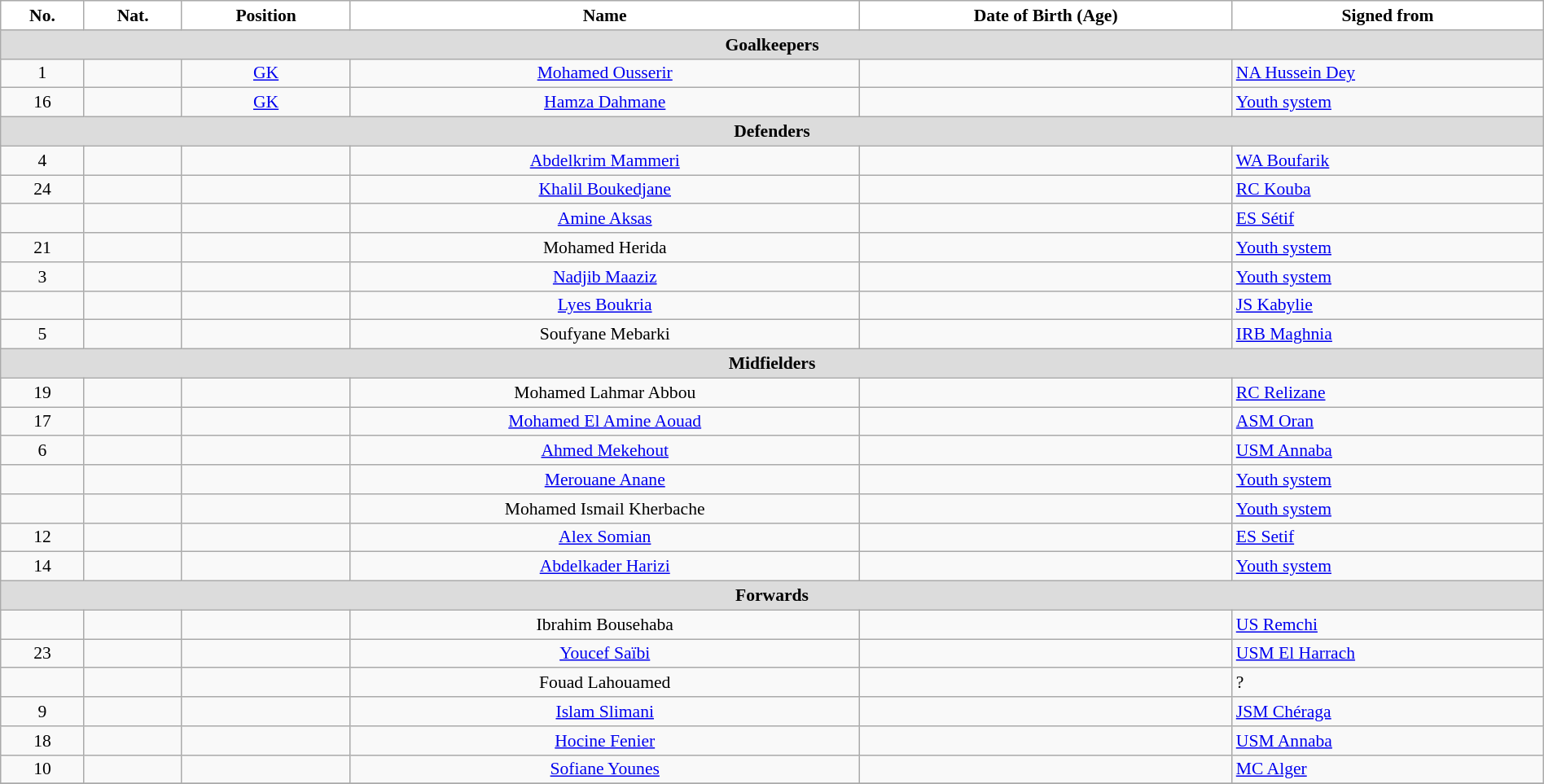<table class="wikitable" style="text-align:center; font-size:90%; width:100%">
<tr>
<th style="background:white; color:black; text-align:center;">No.</th>
<th style="background:white; color:black; text-align:center;">Nat.</th>
<th style="background:white; color:black; text-align:center;">Position</th>
<th style="background:white; color:black; text-align:center;">Name</th>
<th style="background:white; color:black; text-align:center;">Date of Birth (Age)</th>
<th style="background:white; color:black; text-align:center;">Signed from</th>
</tr>
<tr>
<th colspan=10 style="background:#DCDCDC; text-align:center;">Goalkeepers</th>
</tr>
<tr>
<td>1</td>
<td></td>
<td><a href='#'>GK</a></td>
<td><a href='#'>Mohamed Ousserir</a></td>
<td></td>
<td style="text-align:left"> <a href='#'>NA Hussein Dey</a></td>
</tr>
<tr>
<td>16</td>
<td></td>
<td><a href='#'>GK</a></td>
<td><a href='#'>Hamza Dahmane</a></td>
<td></td>
<td style="text-align:left"> <a href='#'>Youth system</a></td>
</tr>
<tr>
<th colspan=10 style="background:#DCDCDC; text-align:center;">Defenders</th>
</tr>
<tr>
<td>4</td>
<td></td>
<td></td>
<td><a href='#'>Abdelkrim Mammeri</a></td>
<td></td>
<td style="text-align:left"> <a href='#'>WA Boufarik</a></td>
</tr>
<tr>
<td>24</td>
<td></td>
<td></td>
<td><a href='#'>Khalil Boukedjane</a></td>
<td></td>
<td style="text-align:left"> <a href='#'>RC Kouba</a></td>
</tr>
<tr>
<td></td>
<td></td>
<td></td>
<td><a href='#'>Amine Aksas</a></td>
<td></td>
<td style="text-align:left"> <a href='#'>ES Sétif</a></td>
</tr>
<tr>
<td>21</td>
<td></td>
<td></td>
<td>Mohamed Herida</td>
<td></td>
<td style="text-align:left"> <a href='#'>Youth system</a></td>
</tr>
<tr>
<td>3</td>
<td></td>
<td></td>
<td><a href='#'>Nadjib Maaziz</a></td>
<td></td>
<td style="text-align:left"> <a href='#'>Youth system</a></td>
</tr>
<tr>
<td></td>
<td></td>
<td></td>
<td><a href='#'>Lyes Boukria</a></td>
<td></td>
<td style="text-align:left"> <a href='#'>JS Kabylie</a></td>
</tr>
<tr>
<td>5</td>
<td></td>
<td></td>
<td>Soufyane Mebarki</td>
<td></td>
<td style="text-align:left"> <a href='#'>IRB Maghnia</a></td>
</tr>
<tr>
<th colspan=10 style="background:#DCDCDC; text-align:center;">Midfielders</th>
</tr>
<tr>
<td>19</td>
<td></td>
<td></td>
<td>Mohamed Lahmar Abbou</td>
<td></td>
<td style="text-align:left"> <a href='#'>RC Relizane</a></td>
</tr>
<tr>
<td>17</td>
<td></td>
<td></td>
<td><a href='#'>Mohamed El Amine Aouad</a></td>
<td></td>
<td style="text-align:left"> <a href='#'>ASM Oran</a></td>
</tr>
<tr>
<td>6</td>
<td></td>
<td></td>
<td><a href='#'>Ahmed Mekehout</a></td>
<td></td>
<td style="text-align:left"> <a href='#'>USM Annaba</a></td>
</tr>
<tr>
<td></td>
<td></td>
<td></td>
<td><a href='#'>Merouane Anane</a></td>
<td></td>
<td style="text-align:left"> <a href='#'>Youth system</a></td>
</tr>
<tr>
<td></td>
<td></td>
<td></td>
<td>Mohamed Ismail Kherbache</td>
<td></td>
<td style="text-align:left"> <a href='#'>Youth system</a></td>
</tr>
<tr>
<td>12</td>
<td></td>
<td></td>
<td><a href='#'>Alex Somian</a></td>
<td></td>
<td style="text-align:left"> <a href='#'>ES Setif</a></td>
</tr>
<tr>
<td>14</td>
<td></td>
<td></td>
<td><a href='#'>Abdelkader Harizi</a></td>
<td></td>
<td style="text-align:left"> <a href='#'>Youth system</a></td>
</tr>
<tr>
<th colspan=10 style="background:#DCDCDC; text-align:center;">Forwards</th>
</tr>
<tr>
<td></td>
<td></td>
<td></td>
<td>Ibrahim Bousehaba</td>
<td></td>
<td style="text-align:left"> <a href='#'>US Remchi</a></td>
</tr>
<tr>
<td>23</td>
<td></td>
<td></td>
<td><a href='#'>Youcef Saïbi</a></td>
<td></td>
<td style="text-align:left"> <a href='#'>USM El Harrach</a></td>
</tr>
<tr>
<td></td>
<td></td>
<td></td>
<td>Fouad Lahouamed</td>
<td></td>
<td style="text-align:left"> ?</td>
</tr>
<tr>
<td>9</td>
<td></td>
<td></td>
<td><a href='#'>Islam Slimani</a></td>
<td></td>
<td style="text-align:left"> <a href='#'>JSM Chéraga</a></td>
</tr>
<tr>
<td>18</td>
<td></td>
<td></td>
<td><a href='#'>Hocine Fenier</a></td>
<td></td>
<td style="text-align:left"> <a href='#'>USM Annaba</a></td>
</tr>
<tr>
<td>10</td>
<td></td>
<td></td>
<td><a href='#'>Sofiane Younes</a></td>
<td></td>
<td style="text-align:left"> <a href='#'>MC Alger</a></td>
</tr>
<tr>
</tr>
</table>
